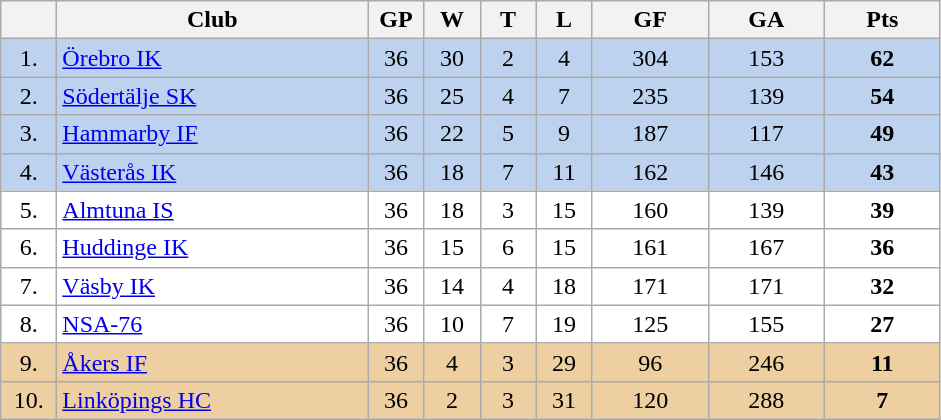<table class="wikitable">
<tr>
<th width="30"></th>
<th width="200">Club</th>
<th width="30">GP</th>
<th width="30">W</th>
<th width="30">T</th>
<th width="30">L</th>
<th width="70">GF</th>
<th width="70">GA</th>
<th width="70">Pts</th>
</tr>
<tr bgcolor="#BCD2EE" align="center">
<td>1.</td>
<td align="left"><a href='#'>Örebro IK</a></td>
<td>36</td>
<td>30</td>
<td>2</td>
<td>4</td>
<td>304</td>
<td>153</td>
<td><strong>62</strong></td>
</tr>
<tr bgcolor="#BCD2EE" align="center">
<td>2.</td>
<td align="left"><a href='#'>Södertälje SK</a></td>
<td>36</td>
<td>25</td>
<td>4</td>
<td>7</td>
<td>235</td>
<td>139</td>
<td><strong>54</strong></td>
</tr>
<tr bgcolor="#BCD2EE" align="center">
<td>3.</td>
<td align="left"><a href='#'>Hammarby IF</a></td>
<td>36</td>
<td>22</td>
<td>5</td>
<td>9</td>
<td>187</td>
<td>117</td>
<td><strong>49</strong></td>
</tr>
<tr bgcolor="#BCD2EE" align="center">
<td>4.</td>
<td align="left"><a href='#'>Västerås IK</a></td>
<td>36</td>
<td>18</td>
<td>7</td>
<td>11</td>
<td>162</td>
<td>146</td>
<td><strong>43</strong></td>
</tr>
<tr bgcolor="#FFFFFF" align="center">
<td>5.</td>
<td align="left"><a href='#'>Almtuna IS</a></td>
<td>36</td>
<td>18</td>
<td>3</td>
<td>15</td>
<td>160</td>
<td>139</td>
<td><strong>39</strong></td>
</tr>
<tr bgcolor="#FFFFFF" align="center">
<td>6.</td>
<td align="left"><a href='#'>Huddinge IK</a></td>
<td>36</td>
<td>15</td>
<td>6</td>
<td>15</td>
<td>161</td>
<td>167</td>
<td><strong>36</strong></td>
</tr>
<tr bgcolor="#FFFFFF" align="center">
<td>7.</td>
<td align="left"><a href='#'>Väsby IK</a></td>
<td>36</td>
<td>14</td>
<td>4</td>
<td>18</td>
<td>171</td>
<td>171</td>
<td><strong>32</strong></td>
</tr>
<tr bgcolor="#FFFFFF" align="center">
<td>8.</td>
<td align="left"><a href='#'>NSA-76</a></td>
<td>36</td>
<td>10</td>
<td>7</td>
<td>19</td>
<td>125</td>
<td>155</td>
<td><strong>27</strong></td>
</tr>
<tr bgcolor="#EECFA1" align="center">
<td>9.</td>
<td align="left"><a href='#'>Åkers IF</a></td>
<td>36</td>
<td>4</td>
<td>3</td>
<td>29</td>
<td>96</td>
<td>246</td>
<td><strong>11</strong></td>
</tr>
<tr bgcolor="#EECFA1" align="center">
<td>10.</td>
<td align="left"><a href='#'>Linköpings HC</a></td>
<td>36</td>
<td>2</td>
<td>3</td>
<td>31</td>
<td>120</td>
<td>288</td>
<td><strong>7</strong></td>
</tr>
</table>
